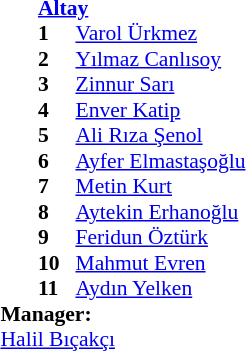<table style="font-size: 90%" cellspacing="0" cellpadding="0" align=center>
<tr>
<td></td>
<td colspan="4"><strong><a href='#'>Altay</a></strong></td>
</tr>
<tr>
<th width=25></th>
<th width=25></th>
</tr>
<tr>
<td></td>
<td><strong>1</strong></td>
<td> <a href='#'>Varol Ürkmez</a></td>
<td></td>
<td></td>
</tr>
<tr>
<td></td>
<td><strong>2</strong></td>
<td> <a href='#'>Yılmaz Canlısoy</a></td>
<td></td>
<td></td>
</tr>
<tr>
<td></td>
<td><strong>3</strong></td>
<td> <a href='#'>Zinnur Sarı</a></td>
<td></td>
<td></td>
<td></td>
</tr>
<tr>
<td></td>
<td><strong>4</strong></td>
<td> <a href='#'>Enver Katip</a></td>
<td></td>
<td></td>
<td></td>
</tr>
<tr>
<td></td>
<td><strong>5</strong></td>
<td> <a href='#'>Ali Rıza Şenol</a></td>
<td></td>
<td></td>
<td></td>
</tr>
<tr>
<td></td>
<td><strong>6</strong></td>
<td> <a href='#'>Ayfer Elmastaşoğlu</a></td>
<td></td>
<td></td>
<td></td>
</tr>
<tr>
<td></td>
<td><strong>7</strong></td>
<td> <a href='#'>Metin Kurt</a></td>
<td></td>
<td></td>
<td></td>
</tr>
<tr>
<td></td>
<td><strong>8</strong></td>
<td> <a href='#'>Aytekin Erhanoğlu</a></td>
<td></td>
<td></td>
<td></td>
</tr>
<tr>
<td></td>
<td><strong>9</strong></td>
<td> <a href='#'>Feridun Öztürk</a></td>
<td></td>
<td></td>
<td></td>
</tr>
<tr>
<td></td>
<td><strong>10</strong></td>
<td> <a href='#'>Mahmut Evren</a></td>
<td></td>
<td></td>
<td></td>
</tr>
<tr>
<td></td>
<td><strong>11</strong></td>
<td> <a href='#'>Aydın Yelken</a></td>
<td></td>
<td></td>
<td></td>
</tr>
<tr>
<td colspan=3><strong>Manager:</strong></td>
</tr>
<tr>
<td colspan=4> <a href='#'>Halil Bıçakçı</a></td>
</tr>
</table>
